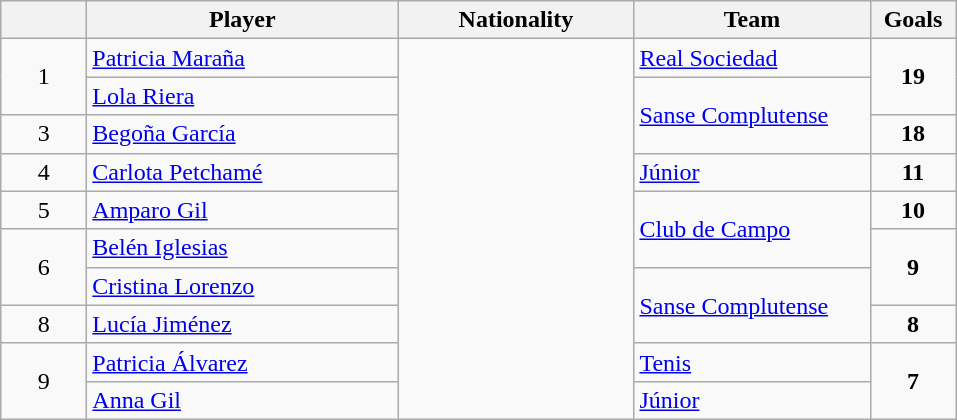<table class="wikitable">
<tr>
<th style="width: 50px;"></th>
<th style="width: 200px;">Player</th>
<th style="width: 150px;">Nationality</th>
<th style="width: 150px;">Team</th>
<th style="width: 50px;">Goals</th>
</tr>
<tr>
<td style="text-align: center" rowspan=2>1</td>
<td><a href='#'>Patricia Maraña</a></td>
<td rowspan=10></td>
<td><a href='#'>Real Sociedad</a></td>
<td style="text-align: center" rowspan=2><strong>19</strong></td>
</tr>
<tr>
<td><a href='#'>Lola Riera</a></td>
<td rowspan=2><a href='#'>Sanse Complutense</a></td>
</tr>
<tr>
<td style="text-align: center">3</td>
<td><a href='#'>Begoña García</a></td>
<td style="text-align: center"><strong>18</strong></td>
</tr>
<tr>
<td style="text-align: center">4</td>
<td><a href='#'>Carlota Petchamé</a></td>
<td><a href='#'>Júnior</a></td>
<td style="text-align: center"><strong>11</strong></td>
</tr>
<tr>
<td style="text-align: center">5</td>
<td><a href='#'>Amparo Gil</a></td>
<td rowspan=2><a href='#'>Club de Campo</a></td>
<td style="text-align: center"><strong>10</strong></td>
</tr>
<tr>
<td style="text-align: center" rowspan=2>6</td>
<td><a href='#'>Belén Iglesias</a></td>
<td style="text-align: center" rowspan=2><strong>9</strong></td>
</tr>
<tr>
<td><a href='#'>Cristina Lorenzo</a></td>
<td rowspan=2><a href='#'>Sanse Complutense</a></td>
</tr>
<tr>
<td style="text-align: center">8</td>
<td><a href='#'>Lucía Jiménez</a></td>
<td style="text-align: center"><strong>8</strong></td>
</tr>
<tr>
<td style="text-align: center" rowspan=2>9</td>
<td><a href='#'>Patricia Álvarez</a></td>
<td><a href='#'>Tenis</a></td>
<td style="text-align: center" rowspan=2><strong>7</strong></td>
</tr>
<tr>
<td><a href='#'>Anna Gil</a></td>
<td><a href='#'>Júnior</a></td>
</tr>
</table>
